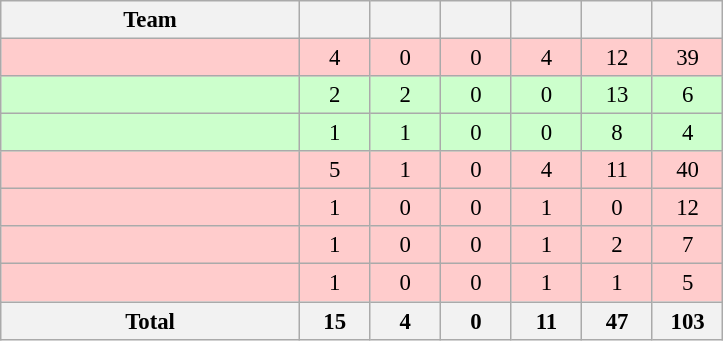<table class="wikitable" style="font-size:95%; text-align:center">
<tr>
<th width=192>Team</th>
<th width=40></th>
<th width=40></th>
<th width=40></th>
<th width=40></th>
<th width=40></th>
<th width=40></th>
</tr>
<tr style="background:#ffcccc;">
<td style="text-align:left;"></td>
<td>4</td>
<td>0</td>
<td>0</td>
<td>4</td>
<td>12</td>
<td>39</td>
</tr>
<tr style="background:#ccffcc;">
<td style="text-align:left;"></td>
<td>2</td>
<td>2</td>
<td>0</td>
<td>0</td>
<td>13</td>
<td>6</td>
</tr>
<tr style="background:#ccffcc;">
<td style="text-align:left;"></td>
<td>1</td>
<td>1</td>
<td>0</td>
<td>0</td>
<td>8</td>
<td>4</td>
</tr>
<tr style="background:#ffcccc;">
<td style="text-align:left;"></td>
<td>5</td>
<td>1</td>
<td>0</td>
<td>4</td>
<td>11</td>
<td>40</td>
</tr>
<tr style="background:#ffcccc;">
<td style="text-align:left;"></td>
<td>1</td>
<td>0</td>
<td>0</td>
<td>1</td>
<td>0</td>
<td>12</td>
</tr>
<tr style="background:#ffcccc;">
<td style="text-align:left;"></td>
<td>1</td>
<td>0</td>
<td>0</td>
<td>1</td>
<td>2</td>
<td>7</td>
</tr>
<tr style="background:#ffcccc;">
<td style="text-align:left;"></td>
<td>1</td>
<td>0</td>
<td>0</td>
<td>1</td>
<td>1</td>
<td>5</td>
</tr>
<tr>
<th>Total</th>
<th>15</th>
<th>4</th>
<th>0</th>
<th>11</th>
<th>47</th>
<th>103</th>
</tr>
</table>
